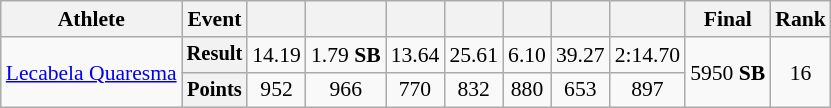<table class="wikitable" style="font-size:90%">
<tr>
<th>Athlete</th>
<th>Event</th>
<th></th>
<th></th>
<th></th>
<th></th>
<th></th>
<th></th>
<th></th>
<th>Final</th>
<th>Rank</th>
</tr>
<tr align=center>
<td rowspan=2 align=left><a href='#'>Lecabela Quaresma</a></td>
<th style="font-size:95%">Result</th>
<td>14.19</td>
<td>1.79 <strong>SB</strong></td>
<td>13.64</td>
<td>25.61</td>
<td>6.10</td>
<td>39.27</td>
<td>2:14.70</td>
<td rowspan=2>5950 <strong>SB</strong></td>
<td rowspan=2>16</td>
</tr>
<tr align=center>
<th style="font-size:95%">Points</th>
<td>952</td>
<td>966</td>
<td>770</td>
<td>832</td>
<td>880</td>
<td>653</td>
<td>897</td>
</tr>
</table>
